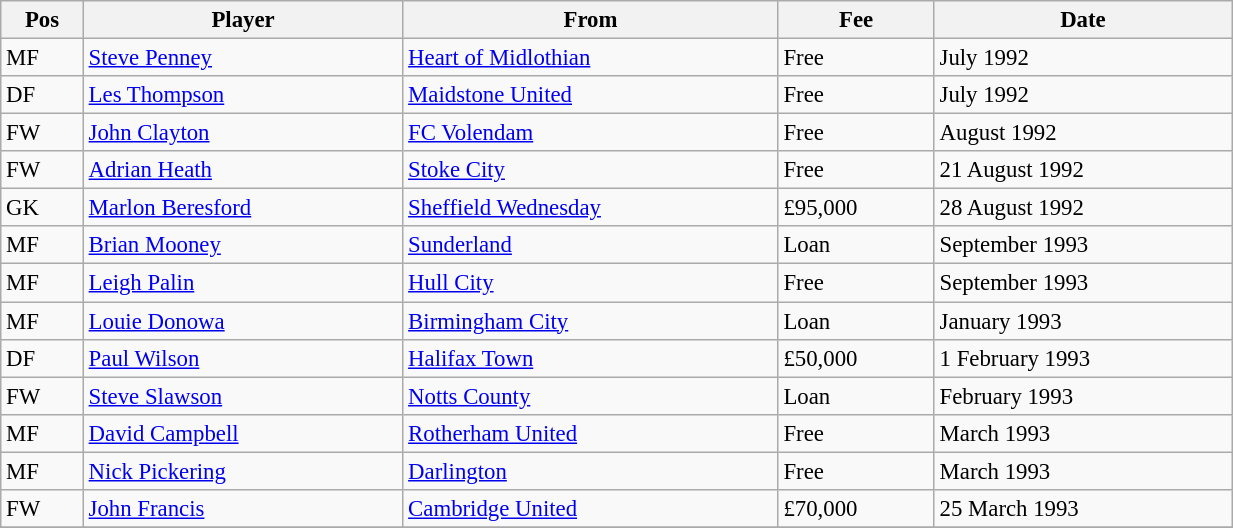<table width=65% class="wikitable" style="text-align:center; font-size:95%; text-align:left">
<tr>
<th>Pos</th>
<th>Player</th>
<th>From</th>
<th>Fee</th>
<th>Date</th>
</tr>
<tr --->
<td>MF</td>
<td> <a href='#'>Steve Penney</a></td>
<td><a href='#'>Heart of Midlothian</a></td>
<td>Free</td>
<td>July 1992</td>
</tr>
<tr --->
<td>DF</td>
<td> <a href='#'>Les Thompson</a></td>
<td><a href='#'>Maidstone United</a></td>
<td>Free</td>
<td>July 1992</td>
</tr>
<tr --->
<td>FW</td>
<td> <a href='#'>John Clayton</a></td>
<td><a href='#'>FC Volendam</a></td>
<td>Free</td>
<td>August 1992</td>
</tr>
<tr --->
<td>FW</td>
<td> <a href='#'>Adrian Heath</a></td>
<td><a href='#'>Stoke City</a></td>
<td>Free</td>
<td>21 August 1992</td>
</tr>
<tr --->
<td>GK</td>
<td> <a href='#'>Marlon Beresford</a></td>
<td><a href='#'>Sheffield Wednesday</a></td>
<td>£95,000</td>
<td>28 August 1992</td>
</tr>
<tr --->
<td>MF</td>
<td> <a href='#'>Brian Mooney</a></td>
<td><a href='#'>Sunderland</a></td>
<td>Loan</td>
<td>September 1993</td>
</tr>
<tr --->
<td>MF</td>
<td> <a href='#'>Leigh Palin</a></td>
<td><a href='#'>Hull City</a></td>
<td>Free</td>
<td>September 1993</td>
</tr>
<tr --->
<td>MF</td>
<td> <a href='#'>Louie Donowa</a></td>
<td><a href='#'>Birmingham City</a></td>
<td>Loan</td>
<td>January 1993</td>
</tr>
<tr --->
<td>DF</td>
<td> <a href='#'>Paul Wilson</a></td>
<td><a href='#'>Halifax Town</a></td>
<td>£50,000</td>
<td>1 February 1993</td>
</tr>
<tr --->
<td>FW</td>
<td> <a href='#'>Steve Slawson</a></td>
<td><a href='#'>Notts County</a></td>
<td>Loan</td>
<td>February 1993</td>
</tr>
<tr --->
<td>MF</td>
<td> <a href='#'>David Campbell</a></td>
<td><a href='#'>Rotherham United</a></td>
<td>Free</td>
<td>March 1993</td>
</tr>
<tr --->
<td>MF</td>
<td> <a href='#'>Nick Pickering</a></td>
<td><a href='#'>Darlington</a></td>
<td>Free</td>
<td>March 1993</td>
</tr>
<tr --->
<td>FW</td>
<td> <a href='#'>John Francis</a></td>
<td><a href='#'>Cambridge United</a></td>
<td>£70,000</td>
<td>25 March 1993</td>
</tr>
<tr --->
</tr>
</table>
